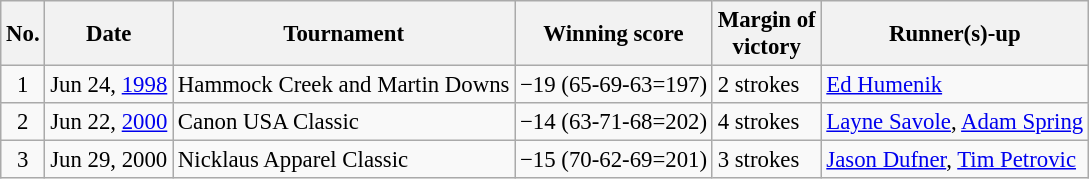<table class="wikitable" style="font-size:95%;">
<tr>
<th>No.</th>
<th>Date</th>
<th>Tournament</th>
<th>Winning score</th>
<th>Margin of<br>victory</th>
<th>Runner(s)-up</th>
</tr>
<tr>
<td align=center>1</td>
<td align=right>Jun 24, <a href='#'>1998</a></td>
<td>Hammock Creek and Martin Downs</td>
<td>−19 (65-69-63=197)</td>
<td>2 strokes</td>
<td> <a href='#'>Ed Humenik</a></td>
</tr>
<tr>
<td align=center>2</td>
<td align=right>Jun 22, <a href='#'>2000</a></td>
<td>Canon USA Classic</td>
<td>−14 (63-71-68=202)</td>
<td>4 strokes</td>
<td> <a href='#'>Layne Savole</a>,  <a href='#'>Adam Spring</a></td>
</tr>
<tr>
<td align=center>3</td>
<td align=right>Jun 29, 2000</td>
<td>Nicklaus Apparel Classic</td>
<td>−15 (70-62-69=201)</td>
<td>3 strokes</td>
<td> <a href='#'>Jason Dufner</a>,  <a href='#'>Tim Petrovic</a></td>
</tr>
</table>
